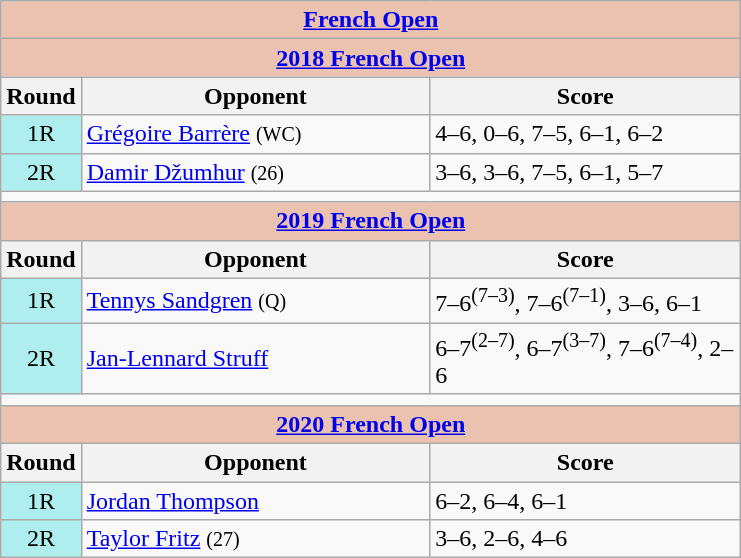<table class="wikitable">
<tr>
<th colspan=3 style="background:#ebc2af;"><a href='#'>French Open</a></th>
</tr>
<tr>
<th colspan=3 style="background:#ebc2af;"><a href='#'>2018 French Open</a></th>
</tr>
<tr>
<th>Round</th>
<th width=225>Opponent</th>
<th width=200>Score</th>
</tr>
<tr>
<td style="text-align:center; background:#afeeee;">1R</td>
<td> <a href='#'>Grégoire Barrère</a> <small>(WC)</small></td>
<td>4–6, 0–6, 7–5, 6–1, 6–2</td>
</tr>
<tr>
<td style="text-align:center; background:#afeeee;">2R</td>
<td> <a href='#'>Damir Džumhur</a> <small>(26)</small></td>
<td>3–6, 3–6, 7–5, 6–1, 5–7</td>
</tr>
<tr>
<td colspan=3></td>
</tr>
<tr>
<th colspan=3 style="background:#ebc2af;"><a href='#'>2019 French Open</a></th>
</tr>
<tr>
<th>Round</th>
<th width=225>Opponent</th>
<th width=200>Score</th>
</tr>
<tr>
<td style="text-align:center; background:#afeeee;">1R</td>
<td> <a href='#'>Tennys Sandgren</a> <small>(Q)</small></td>
<td>7–6<sup>(7–3)</sup>, 7–6<sup>(7–1)</sup>, 3–6, 6–1</td>
</tr>
<tr>
<td style="text-align:center; background:#afeeee;">2R</td>
<td> <a href='#'>Jan-Lennard Struff</a></td>
<td>6–7<sup>(2–7)</sup>, 6–7<sup>(3–7)</sup>, 7–6<sup>(7–4)</sup>, 2–6</td>
</tr>
<tr>
<td colspan=3></td>
</tr>
<tr>
<th colspan=3 style="background:#ebc2af;"><a href='#'>2020 French Open</a></th>
</tr>
<tr>
<th>Round</th>
<th width=225>Opponent</th>
<th width=200>Score</th>
</tr>
<tr>
<td style="text-align:center; background:#afeeee;">1R</td>
<td> <a href='#'>Jordan Thompson</a></td>
<td>6–2, 6–4, 6–1</td>
</tr>
<tr>
<td style="text-align:center; background:#afeeee;">2R</td>
<td> <a href='#'>Taylor Fritz</a> <small>(27)</small></td>
<td>3–6, 2–6, 4–6</td>
</tr>
</table>
